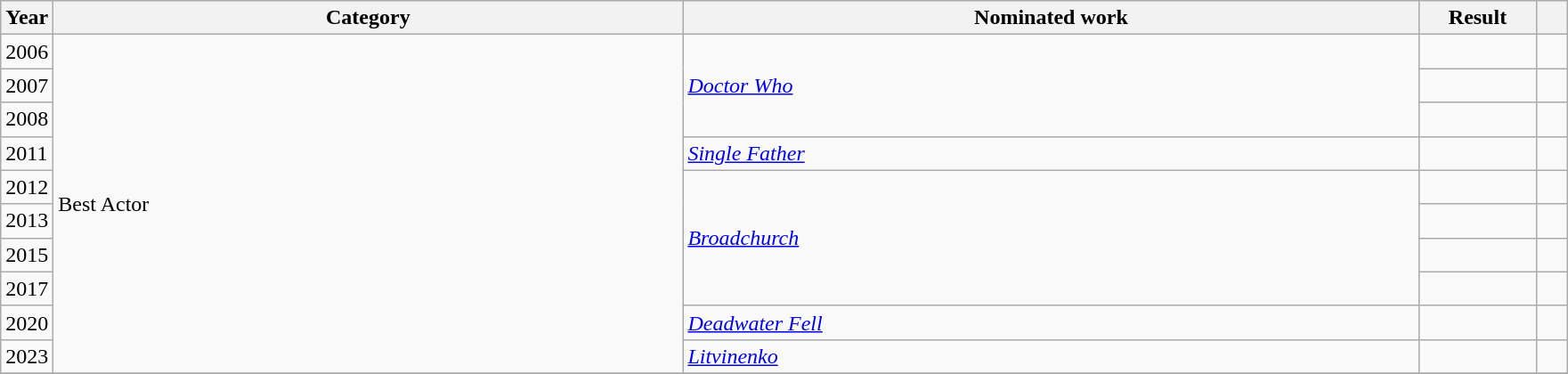<table class=wikitable>
<tr>
<th scope="col" style="width:1em;">Year</th>
<th scope="col" style="width:29em;">Category</th>
<th scope="col" style="width:34em;">Nominated work</th>
<th scope="col" style="width:5em;">Result</th>
<th scope="col" style="width:1em;"></th>
</tr>
<tr>
<td>2006</td>
<td rowspan="10">Best Actor</td>
<td rowspan="3"><em><a href='#'>Doctor Who</a></em></td>
<td></td>
<td></td>
</tr>
<tr>
<td>2007</td>
<td></td>
<td></td>
</tr>
<tr>
<td>2008</td>
<td></td>
<td></td>
</tr>
<tr>
<td>2011</td>
<td><em><a href='#'>Single Father</a></em></td>
<td></td>
<td></td>
</tr>
<tr>
<td>2012</td>
<td rowspan="4"><em><a href='#'>Broadchurch</a></em></td>
<td></td>
<td></td>
</tr>
<tr>
<td>2013</td>
<td></td>
<td></td>
</tr>
<tr>
<td>2015</td>
<td></td>
<td></td>
</tr>
<tr>
<td>2017</td>
<td></td>
<td></td>
</tr>
<tr>
<td>2020</td>
<td><em><a href='#'>Deadwater Fell</a></em></td>
<td></td>
<td></td>
</tr>
<tr>
<td>2023</td>
<td><em><a href='#'>Litvinenko</a></em></td>
<td></td>
<td></td>
</tr>
<tr>
</tr>
</table>
